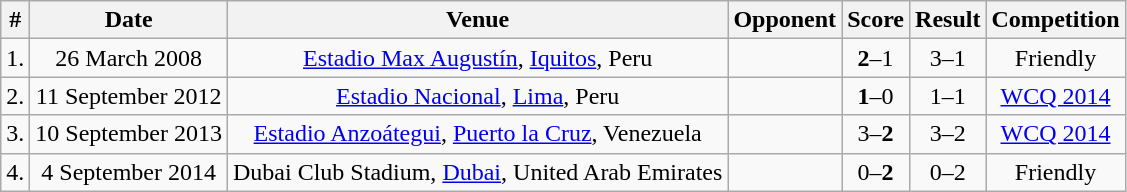<table class="wikitable" style="text-align:center;">
<tr>
<th>#</th>
<th>Date</th>
<th>Venue</th>
<th>Opponent</th>
<th>Score</th>
<th>Result</th>
<th>Competition</th>
</tr>
<tr>
<td>1.</td>
<td>26 March 2008</td>
<td><a href='#'>Estadio Max Augustín</a>, <a href='#'>Iquitos</a>, Peru</td>
<td></td>
<td><strong>2</strong>–1</td>
<td>3–1</td>
<td>Friendly</td>
</tr>
<tr>
<td>2.</td>
<td>11 September 2012</td>
<td><a href='#'>Estadio Nacional</a>, <a href='#'>Lima</a>, Peru</td>
<td></td>
<td><strong>1</strong>–0</td>
<td>1–1</td>
<td><a href='#'>WCQ 2014</a></td>
</tr>
<tr>
<td>3.</td>
<td>10 September 2013</td>
<td><a href='#'>Estadio Anzoátegui</a>, <a href='#'>Puerto la Cruz</a>, Venezuela</td>
<td></td>
<td>3–<strong>2</strong></td>
<td>3–2</td>
<td><a href='#'>WCQ 2014</a></td>
</tr>
<tr>
<td>4.</td>
<td>4 September 2014</td>
<td>Dubai Club Stadium, <a href='#'>Dubai</a>, United Arab Emirates</td>
<td></td>
<td>0–<strong>2</strong></td>
<td>0–2</td>
<td>Friendly</td>
</tr>
</table>
